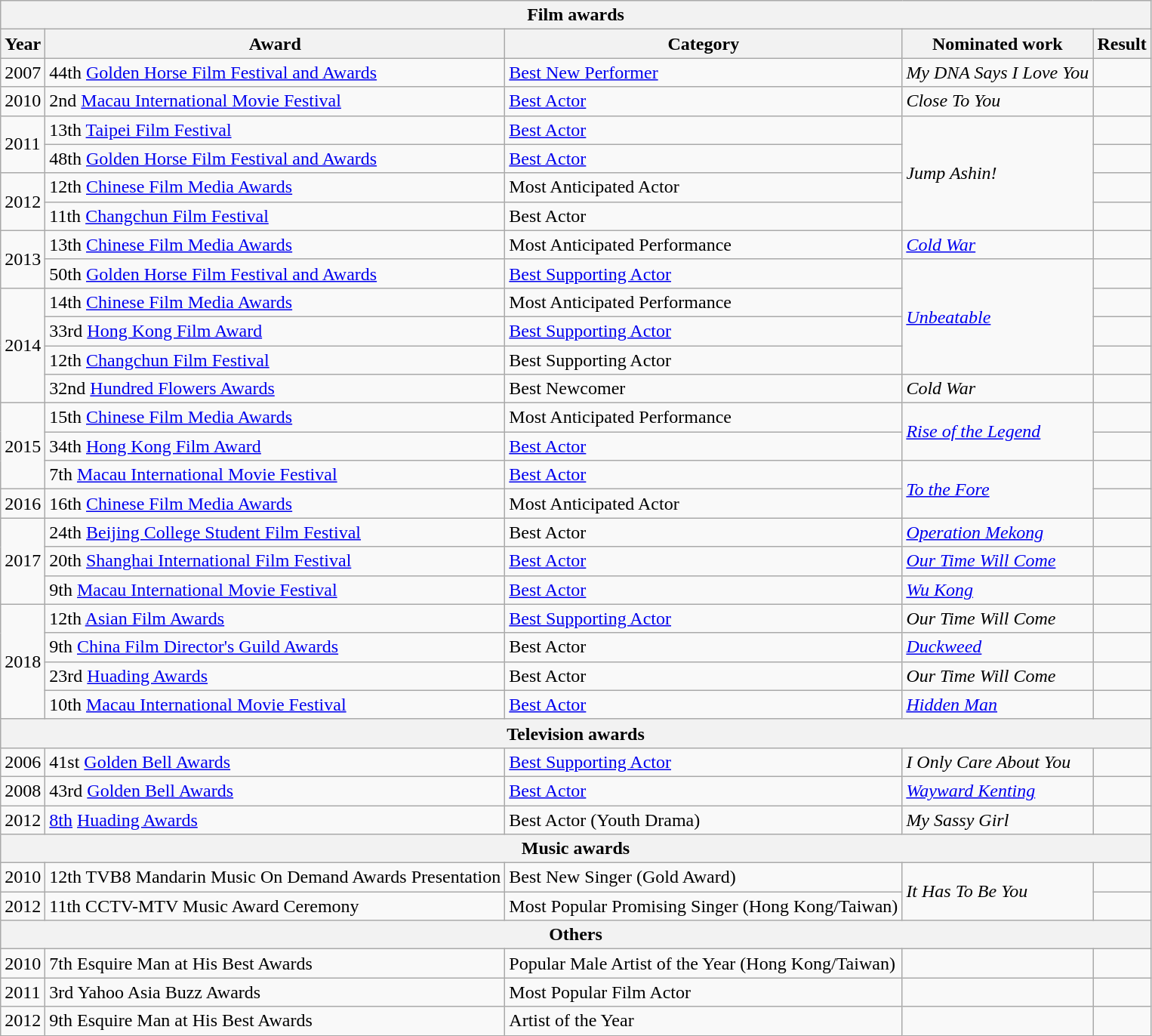<table class="wikitable sortable">
<tr>
<th colspan="6">Film awards</th>
</tr>
<tr>
<th>Year</th>
<th>Award</th>
<th>Category</th>
<th>Nominated work</th>
<th>Result</th>
</tr>
<tr>
<td>2007</td>
<td>44th <a href='#'>Golden Horse Film Festival and Awards</a></td>
<td><a href='#'>Best New Performer</a></td>
<td><em>My DNA Says I Love You</em></td>
<td></td>
</tr>
<tr>
<td>2010</td>
<td>2nd <a href='#'>Macau International Movie Festival</a></td>
<td><a href='#'>Best Actor</a></td>
<td><em>Close To You</em></td>
<td></td>
</tr>
<tr>
<td rowspan=2>2011</td>
<td>13th <a href='#'>Taipei Film Festival</a></td>
<td><a href='#'>Best Actor</a></td>
<td rowspan=4><em>Jump Ashin!</em></td>
<td></td>
</tr>
<tr>
<td>48th <a href='#'>Golden Horse Film Festival and Awards</a></td>
<td><a href='#'>Best Actor</a></td>
<td></td>
</tr>
<tr>
<td rowspan=2>2012</td>
<td>12th <a href='#'>Chinese Film Media Awards</a></td>
<td>Most Anticipated Actor</td>
<td></td>
</tr>
<tr>
<td>11th <a href='#'>Changchun Film Festival</a></td>
<td>Best Actor</td>
<td></td>
</tr>
<tr>
<td rowspan=2>2013</td>
<td>13th <a href='#'>Chinese Film Media Awards</a></td>
<td>Most Anticipated Performance</td>
<td><em><a href='#'>Cold War</a></em></td>
<td></td>
</tr>
<tr>
<td>50th <a href='#'>Golden Horse Film Festival and Awards</a></td>
<td><a href='#'>Best Supporting Actor</a></td>
<td rowspan=4><em><a href='#'>Unbeatable</a></em></td>
<td></td>
</tr>
<tr>
<td rowspan=4>2014</td>
<td>14th <a href='#'>Chinese Film Media Awards</a></td>
<td>Most Anticipated Performance</td>
<td></td>
</tr>
<tr>
<td>33rd <a href='#'>Hong Kong Film Award</a></td>
<td><a href='#'>Best Supporting Actor</a></td>
<td></td>
</tr>
<tr>
<td>12th <a href='#'>Changchun Film Festival</a></td>
<td>Best Supporting Actor</td>
<td></td>
</tr>
<tr>
<td>32nd <a href='#'>Hundred Flowers Awards</a></td>
<td>Best Newcomer</td>
<td><em>Cold War</em></td>
<td></td>
</tr>
<tr>
<td rowspan=3>2015</td>
<td>15th <a href='#'>Chinese Film Media Awards</a></td>
<td>Most Anticipated Performance</td>
<td rowspan=2><em><a href='#'>Rise of the Legend</a></em></td>
<td></td>
</tr>
<tr>
<td>34th <a href='#'>Hong Kong Film Award</a></td>
<td><a href='#'>Best Actor</a></td>
<td></td>
</tr>
<tr>
<td>7th <a href='#'>Macau International Movie Festival</a></td>
<td><a href='#'>Best Actor</a></td>
<td rowspan=2><em><a href='#'>To the Fore</a></em></td>
<td></td>
</tr>
<tr>
<td>2016</td>
<td>16th <a href='#'>Chinese Film Media Awards</a></td>
<td>Most Anticipated Actor</td>
<td></td>
</tr>
<tr>
<td rowspan=3>2017</td>
<td>24th <a href='#'>Beijing College Student Film Festival</a></td>
<td>Best Actor</td>
<td><em><a href='#'>Operation Mekong</a></em></td>
<td></td>
</tr>
<tr>
<td>20th <a href='#'>Shanghai International Film Festival</a></td>
<td><a href='#'>Best Actor</a></td>
<td><em><a href='#'>Our Time Will Come</a></em></td>
<td></td>
</tr>
<tr>
<td>9th <a href='#'>Macau International Movie Festival</a></td>
<td><a href='#'>Best Actor</a></td>
<td><em><a href='#'>Wu Kong</a></em></td>
<td></td>
</tr>
<tr>
<td rowspan=4>2018</td>
<td>12th <a href='#'>Asian Film Awards</a></td>
<td><a href='#'>Best Supporting Actor</a></td>
<td><em>Our Time Will Come</em></td>
<td></td>
</tr>
<tr>
<td>9th <a href='#'>China Film Director's Guild Awards</a></td>
<td>Best Actor</td>
<td><em><a href='#'>Duckweed</a></em></td>
<td></td>
</tr>
<tr>
<td>23rd <a href='#'>Huading Awards</a></td>
<td>Best Actor</td>
<td><em>Our Time Will Come</em></td>
<td></td>
</tr>
<tr>
<td>10th <a href='#'>Macau International Movie Festival</a></td>
<td><a href='#'>Best Actor</a></td>
<td><em><a href='#'>Hidden Man</a></em></td>
<td></td>
</tr>
<tr>
<th colspan="6">Television awards</th>
</tr>
<tr>
<td>2006</td>
<td>41st <a href='#'>Golden Bell Awards</a></td>
<td><a href='#'>Best Supporting Actor</a></td>
<td><em>I Only Care About You</em></td>
<td></td>
</tr>
<tr>
<td>2008</td>
<td>43rd <a href='#'>Golden Bell Awards</a></td>
<td><a href='#'>Best Actor</a></td>
<td><em><a href='#'>Wayward Kenting</a></em></td>
<td></td>
</tr>
<tr>
<td>2012</td>
<td><a href='#'>8th</a> <a href='#'>Huading Awards</a></td>
<td>Best Actor (Youth Drama)</td>
<td><em>My Sassy Girl</em></td>
<td></td>
</tr>
<tr>
<th colspan="6">Music awards</th>
</tr>
<tr>
<td>2010</td>
<td>12th TVB8 Mandarin Music On Demand Awards Presentation</td>
<td>Best New Singer (Gold Award)</td>
<td rowspan=2><em>It Has To Be You</em></td>
<td></td>
</tr>
<tr>
<td>2012</td>
<td>11th CCTV-MTV Music Award Ceremony</td>
<td>Most Popular Promising Singer (Hong Kong/Taiwan)</td>
<td></td>
</tr>
<tr>
<th colspan="6">Others</th>
</tr>
<tr>
<td>2010</td>
<td>7th Esquire Man at His Best Awards</td>
<td>Popular Male Artist of the Year (Hong Kong/Taiwan)</td>
<td></td>
<td></td>
</tr>
<tr>
<td>2011</td>
<td>3rd Yahoo Asia Buzz Awards</td>
<td>Most Popular Film Actor</td>
<td></td>
<td></td>
</tr>
<tr>
<td>2012</td>
<td>9th Esquire Man at His Best Awards</td>
<td>Artist of the Year</td>
<td></td>
<td></td>
</tr>
</table>
